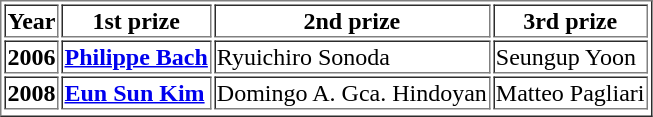<table border="1">
<tr>
<th>Year</th>
<th>1st prize</th>
<th>2nd prize</th>
<th>3rd prize</th>
</tr>
<tr>
<th>2006</th>
<td> <strong><a href='#'>Philippe Bach</a></strong></td>
<td>  Ryuichiro Sonoda</td>
<td> Seungup Yoon</td>
</tr>
<tr>
<th>2008</th>
<td> <strong><a href='#'>Eun Sun Kim</a></strong></td>
<td> Domingo A. Gca. Hindoyan</td>
<td> Matteo Pagliari</td>
</tr>
<tr>
</tr>
</table>
